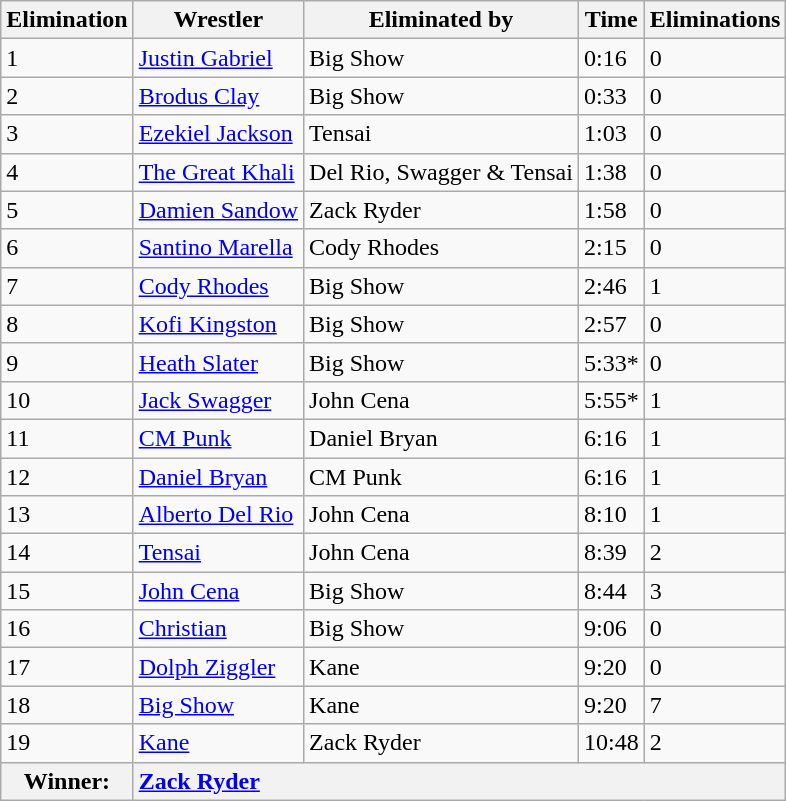<table class="wikitable">
<tr>
<th>Elimination</th>
<th>Wrestler</th>
<th>Eliminated by</th>
<th>Time</th>
<th>Eliminations</th>
</tr>
<tr>
<td>1</td>
<td><a href='#'>Justin Gabriel</a></td>
<td>Big Show</td>
<td>0:16</td>
<td>0</td>
</tr>
<tr>
<td>2</td>
<td><a href='#'>Brodus Clay</a></td>
<td>Big Show</td>
<td>0:33</td>
<td>0</td>
</tr>
<tr>
<td>3</td>
<td><a href='#'>Ezekiel Jackson</a></td>
<td>Tensai</td>
<td>1:03</td>
<td>0</td>
</tr>
<tr>
<td>4</td>
<td><a href='#'>The Great Khali</a></td>
<td>Del Rio, Swagger & Tensai</td>
<td>1:38</td>
<td>0</td>
</tr>
<tr>
<td>5</td>
<td><a href='#'>Damien Sandow</a></td>
<td>Zack Ryder</td>
<td>1:58</td>
<td>0</td>
</tr>
<tr>
<td>6</td>
<td><a href='#'>Santino Marella</a></td>
<td>Cody Rhodes</td>
<td>2:15</td>
<td>0</td>
</tr>
<tr>
<td>7</td>
<td><a href='#'>Cody Rhodes</a></td>
<td>Big Show</td>
<td>2:46</td>
<td>1</td>
</tr>
<tr>
<td>8</td>
<td><a href='#'>Kofi Kingston</a></td>
<td>Big Show</td>
<td>2:57</td>
<td>0</td>
</tr>
<tr>
<td>9</td>
<td><a href='#'>Heath Slater</a></td>
<td>Big Show</td>
<td>5:33*</td>
<td>0</td>
</tr>
<tr>
<td>10</td>
<td><a href='#'>Jack Swagger</a></td>
<td>John Cena</td>
<td>5:55*</td>
<td>1</td>
</tr>
<tr>
<td>11</td>
<td><a href='#'>CM Punk</a></td>
<td>Daniel Bryan</td>
<td>6:16</td>
<td>1</td>
</tr>
<tr>
<td>12</td>
<td><a href='#'>Daniel Bryan</a></td>
<td>CM Punk</td>
<td>6:16</td>
<td>1</td>
</tr>
<tr>
<td>13</td>
<td><a href='#'>Alberto Del Rio</a></td>
<td>John Cena</td>
<td>8:10</td>
<td>1</td>
</tr>
<tr>
<td>14</td>
<td><a href='#'>Tensai</a></td>
<td>John Cena</td>
<td>8:39</td>
<td>2</td>
</tr>
<tr>
<td>15</td>
<td><a href='#'>John Cena</a></td>
<td>Big Show</td>
<td>8:44</td>
<td>3</td>
</tr>
<tr>
<td>16</td>
<td><a href='#'>Christian</a></td>
<td>Big Show</td>
<td>9:06</td>
<td>0</td>
</tr>
<tr>
<td>17</td>
<td><a href='#'>Dolph Ziggler</a></td>
<td>Kane</td>
<td>9:20</td>
<td>0</td>
</tr>
<tr>
<td>18</td>
<td><a href='#'>Big Show</a></td>
<td>Kane</td>
<td>9:20</td>
<td>7</td>
</tr>
<tr>
<td>19</td>
<td><a href='#'>Kane</a></td>
<td>Zack Ryder</td>
<td>10:48</td>
<td>2</td>
</tr>
<tr>
<th>Winner:</th>
<td colspan="6" bgcolor="#f2f2f2"><strong><a href='#'>Zack Ryder</a></strong></td>
</tr>
</table>
